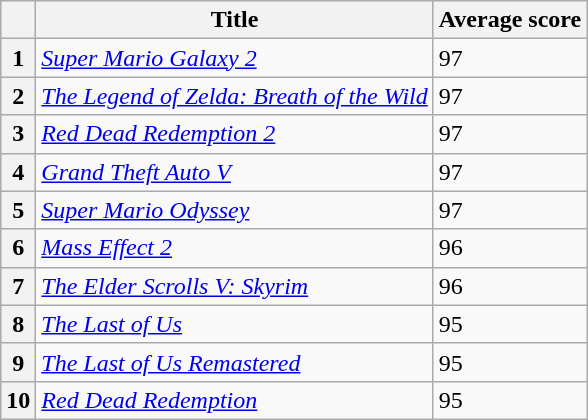<table class="wikitable sortable">
<tr>
<th></th>
<th>Title</th>
<th>Average score</th>
</tr>
<tr>
<th>1</th>
<td><em><a href='#'>Super Mario Galaxy 2</a></em></td>
<td>97</td>
</tr>
<tr>
<th>2</th>
<td><em><a href='#'>The Legend of Zelda: Breath of the Wild</a></em></td>
<td>97</td>
</tr>
<tr>
<th>3</th>
<td><em><a href='#'>Red Dead Redemption 2</a></em></td>
<td>97</td>
</tr>
<tr>
<th>4</th>
<td><em><a href='#'>Grand Theft Auto V</a></em></td>
<td>97</td>
</tr>
<tr>
<th>5</th>
<td><em><a href='#'>Super Mario Odyssey</a></em></td>
<td>97</td>
</tr>
<tr>
<th>6</th>
<td><em><a href='#'>Mass Effect 2</a></em></td>
<td>96</td>
</tr>
<tr>
<th>7</th>
<td><em><a href='#'>The Elder Scrolls V: Skyrim</a></em></td>
<td>96</td>
</tr>
<tr>
<th>8</th>
<td><em><a href='#'>The Last of Us</a></em></td>
<td>95</td>
</tr>
<tr>
<th>9</th>
<td><em><a href='#'>The Last of Us Remastered</a></em></td>
<td>95</td>
</tr>
<tr>
<th>10</th>
<td><em><a href='#'>Red Dead Redemption</a></em></td>
<td>95</td>
</tr>
</table>
